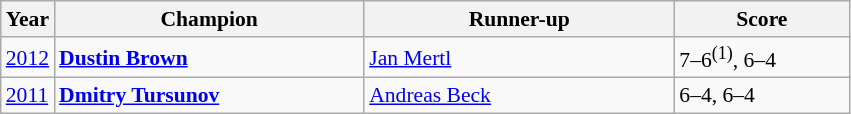<table class="wikitable" style="font-size:90%">
<tr>
<th>Year</th>
<th width="200">Champion</th>
<th width="200">Runner-up</th>
<th width="110">Score</th>
</tr>
<tr>
<td><a href='#'>2012</a></td>
<td> <strong><a href='#'>Dustin Brown</a></strong></td>
<td> <a href='#'>Jan Mertl</a></td>
<td>7–6<sup>(1)</sup>, 6–4</td>
</tr>
<tr>
<td><a href='#'>2011</a></td>
<td> <strong><a href='#'>Dmitry Tursunov</a></strong></td>
<td> <a href='#'>Andreas Beck</a></td>
<td>6–4, 6–4</td>
</tr>
</table>
